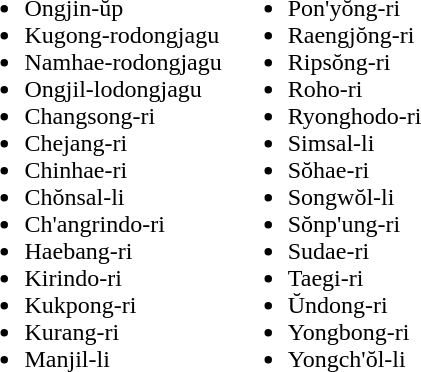<table>
<tr>
<td valign="top"><br><ul><li>Ongjin-ŭp</li><li>Kugong-rodongjagu</li><li>Namhae-rodongjagu</li><li>Ongjil-lodongjagu</li><li>Changsong-ri</li><li>Chejang-ri</li><li>Chinhae-ri</li><li>Chŏnsal-li</li><li>Ch'angrindo-ri</li><li>Haebang-ri</li><li>Kirindo-ri</li><li>Kukpong-ri</li><li>Kurang-ri</li><li>Manjil-li</li></ul></td>
<td valign="top"><br><ul><li>Pon'yŏng-ri</li><li>Raengjŏng-ri</li><li>Ripsŏng-ri</li><li>Roho-ri</li><li>Ryonghodo-ri</li><li>Simsal-li</li><li>Sŏhae-ri</li><li>Songwŏl-li</li><li>Sŏnp'ung-ri</li><li>Sudae-ri</li><li>Taegi-ri</li><li>Ŭndong-ri</li><li>Yongbong-ri</li><li>Yongch'ŏl-li</li></ul></td>
</tr>
</table>
